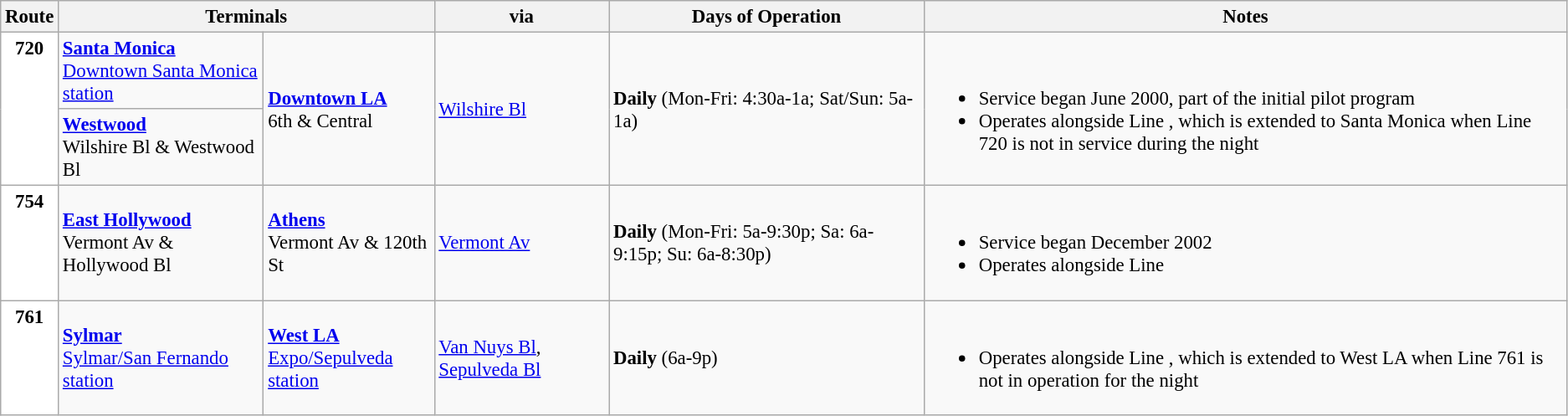<table class=wikitable style="font-size: 95%;" |>
<tr>
<th>Route</th>
<th colspan=2>Terminals</th>
<th>via</th>
<th>Days of Operation</th>
<th>Notes</th>
</tr>
<tr>
<td rowspan=2 style="text-align:center; background:white; color:black; vertical-align:top;"><div><strong>720</strong><br><br></div></td>
<td><strong><a href='#'>Santa Monica</a></strong><br><a href='#'>Downtown Santa Monica station</a></td>
<td rowspan=2><strong><a href='#'>Downtown LA</a></strong><br>6th & Central</td>
<td rowspan=2><a href='#'>Wilshire Bl</a></td>
<td rowspan=2><strong>Daily</strong> (Mon-Fri: 4:30a-1a; Sat/Sun: 5a-1a)</td>
<td rowspan=2><br><ul><li>Service began June 2000, part of the initial pilot program</li><li>Operates alongside Line , which is extended to Santa Monica when Line 720 is not in service during the night</li></ul></td>
</tr>
<tr>
<td><strong><a href='#'>Westwood</a></strong><br>Wilshire Bl &  Westwood Bl</td>
</tr>
<tr>
<td style="text-align:center; background:white; color:black; vertical-align:top;"><div><strong>754</strong><br><br></div></td>
<td><strong><a href='#'>East Hollywood</a></strong><br>Vermont Av & Hollywood Bl</td>
<td><strong><a href='#'>Athens</a></strong><br>Vermont Av & 120th St</td>
<td><a href='#'>Vermont Av</a></td>
<td><strong>Daily</strong> (Mon-Fri: 5a-9:30p; Sa: 6a-9:15p; Su: 6a-8:30p)</td>
<td><br><ul><li>Service began December 2002</li><li>Operates alongside Line </li></ul></td>
</tr>
<tr>
<td style="text-align:center; background:white; color:black; vertical-align:top;"><div><strong>761</strong><br><br></div></td>
<td><strong><a href='#'>Sylmar</a></strong><br><a href='#'>Sylmar/San Fernando station</a></td>
<td><strong><a href='#'>West LA</a></strong><br><a href='#'>Expo/Sepulveda station</a></td>
<td><a href='#'>Van Nuys Bl</a>, <a href='#'>Sepulveda Bl</a></td>
<td><strong>Daily</strong> (6a-9p)</td>
<td><br><ul><li>Operates alongside Line , which is extended to West LA when Line 761 is not in operation for the night</li></ul></td>
</tr>
</table>
